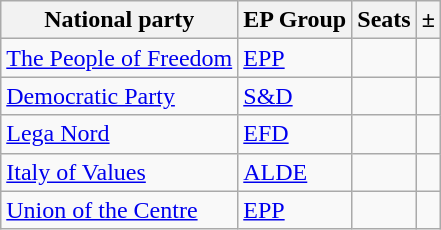<table class="wikitable">
<tr>
<th>National party</th>
<th>EP Group</th>
<th>Seats</th>
<th>±</th>
</tr>
<tr>
<td> <a href='#'>The People of Freedom</a></td>
<td> <a href='#'>EPP</a></td>
<td></td>
<td></td>
</tr>
<tr>
<td> <a href='#'>Democratic Party</a></td>
<td> <a href='#'>S&D</a></td>
<td></td>
<td></td>
</tr>
<tr>
<td> <a href='#'>Lega Nord</a></td>
<td> <a href='#'>EFD</a></td>
<td></td>
<td></td>
</tr>
<tr>
<td> <a href='#'>Italy of Values</a></td>
<td> <a href='#'>ALDE</a></td>
<td></td>
<td></td>
</tr>
<tr>
<td> <a href='#'>Union of the Centre</a></td>
<td> <a href='#'>EPP</a></td>
<td></td>
<td></td>
</tr>
</table>
